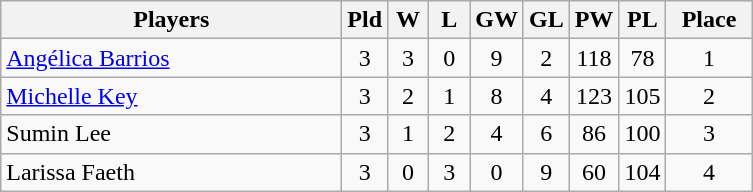<table class=wikitable style="text-align:center">
<tr>
<th width=220>Players</th>
<th width=20>Pld</th>
<th width=20>W</th>
<th width=20>L</th>
<th width=20>GW</th>
<th width=20>GL</th>
<th width=20>PW</th>
<th width=20>PL</th>
<th width=50>Place</th>
</tr>
<tr>
<td align=left> <a href='#'>Angélica Barrios</a></td>
<td>3</td>
<td>3</td>
<td>0</td>
<td>9</td>
<td>2</td>
<td>118</td>
<td>78</td>
<td>1</td>
</tr>
<tr>
<td align=left> <a href='#'>Michelle Key</a></td>
<td>3</td>
<td>2</td>
<td>1</td>
<td>8</td>
<td>4</td>
<td>123</td>
<td>105</td>
<td>2</td>
</tr>
<tr>
<td align=left> Sumin Lee</td>
<td>3</td>
<td>1</td>
<td>2</td>
<td>4</td>
<td>6</td>
<td>86</td>
<td>100</td>
<td>3</td>
</tr>
<tr>
<td align=left> Larissa Faeth</td>
<td>3</td>
<td>0</td>
<td>3</td>
<td>0</td>
<td>9</td>
<td>60</td>
<td>104</td>
<td>4</td>
</tr>
</table>
